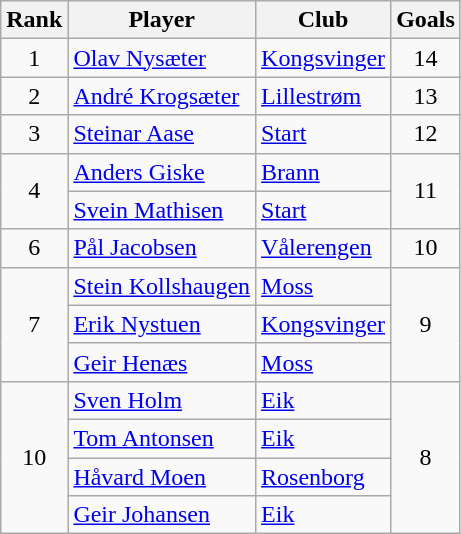<table class="wikitable" style="text-align:center">
<tr>
<th>Rank</th>
<th>Player</th>
<th>Club</th>
<th>Goals</th>
</tr>
<tr>
<td rowspan="1">1</td>
<td align="left"> <a href='#'>Olav Nysæter</a></td>
<td align="left"><a href='#'>Kongsvinger</a></td>
<td rowspan="1">14</td>
</tr>
<tr>
<td rowspan="1">2</td>
<td align="left"> <a href='#'>André Krogsæter</a></td>
<td align="left"><a href='#'>Lillestrøm</a></td>
<td rowspan="1">13</td>
</tr>
<tr>
<td rowspan="1">3</td>
<td align="left"> <a href='#'>Steinar Aase</a></td>
<td align="left"><a href='#'>Start</a></td>
<td rowspan="1">12</td>
</tr>
<tr>
<td rowspan="2">4</td>
<td align="left"> <a href='#'>Anders Giske</a></td>
<td align="left"><a href='#'>Brann</a></td>
<td rowspan="2">11</td>
</tr>
<tr>
<td align="left"> <a href='#'>Svein Mathisen</a></td>
<td align="left"><a href='#'>Start</a></td>
</tr>
<tr>
<td rowspan="1">6</td>
<td align="left"> <a href='#'>Pål Jacobsen</a></td>
<td align="left"><a href='#'>Vålerengen</a></td>
<td rowspan="1">10</td>
</tr>
<tr>
<td rowspan="3">7</td>
<td align="left"> <a href='#'>Stein Kollshaugen</a></td>
<td align="left"><a href='#'>Moss</a></td>
<td rowspan="3">9</td>
</tr>
<tr>
<td align="left"> <a href='#'>Erik Nystuen</a></td>
<td align="left"><a href='#'>Kongsvinger</a></td>
</tr>
<tr>
<td align="left"> <a href='#'>Geir Henæs</a></td>
<td align="left"><a href='#'>Moss</a></td>
</tr>
<tr>
<td rowspan="4">10</td>
<td align="left"> <a href='#'>Sven Holm</a></td>
<td align="left"><a href='#'>Eik</a></td>
<td rowspan="4">8</td>
</tr>
<tr>
<td align="left"> <a href='#'>Tom Antonsen</a></td>
<td align="left"><a href='#'>Eik</a></td>
</tr>
<tr>
<td align="left"> <a href='#'>Håvard Moen</a></td>
<td align="left"><a href='#'>Rosenborg</a></td>
</tr>
<tr>
<td align="left"> <a href='#'>Geir Johansen</a></td>
<td align="left"><a href='#'>Eik</a></td>
</tr>
</table>
